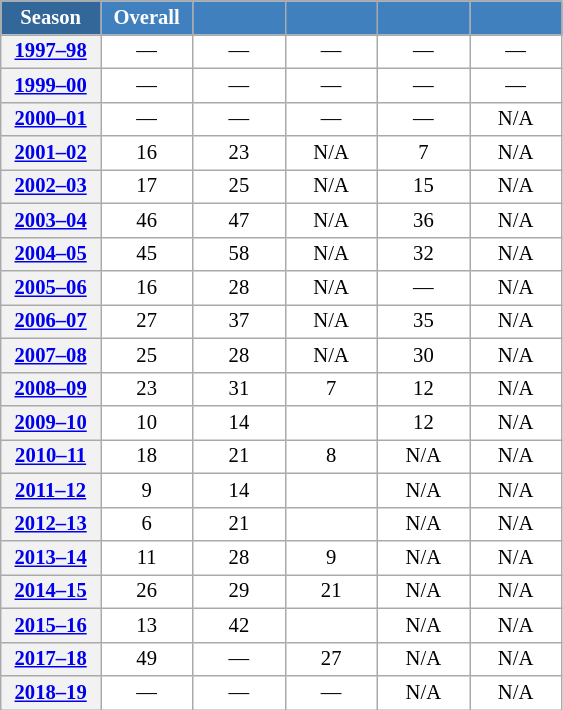<table class="wikitable" style="font-size:86%; text-align:center; border:grey solid 1px; border-collapse:collapse; background:#ffffff;">
<tr>
<th style="background-color:#369; color:white; width:60px;"> Season </th>
<th style="background-color:#4180be; color:white; width:55px;">Overall</th>
<th style="background-color:#4180be; color:white; width:55px;"></th>
<th style="background-color:#4180be; color:white; width:55px;"></th>
<th style="background-color:#4180be; color:white; width:55px;"></th>
<th style="background-color:#4180be; color:white; width:55px;"></th>
</tr>
<tr>
<th scope=row align=center><a href='#'>1997–98</a></th>
<td align=center>—</td>
<td align=center>—</td>
<td align=center>—</td>
<td align="center">—</td>
<td align=center>—</td>
</tr>
<tr>
<th scope=row align=center><a href='#'>1999–00</a></th>
<td align=center>—</td>
<td align=center>—</td>
<td align=center>—</td>
<td align="center">—</td>
<td align=center>—</td>
</tr>
<tr>
<th scope=row align=center><a href='#'>2000–01</a></th>
<td align=center>—</td>
<td align=center>—</td>
<td align=center>—</td>
<td align="center">—</td>
<td align=center>N/A</td>
</tr>
<tr>
<th scope=row align=center><a href='#'>2001–02</a></th>
<td align=center>16</td>
<td align=center>23</td>
<td align=center>N/A</td>
<td align="center">7</td>
<td align=center>N/A</td>
</tr>
<tr>
<th scope=row align=center><a href='#'>2002–03</a></th>
<td align=center>17</td>
<td align=center>25</td>
<td align=center>N/A</td>
<td align="center">15</td>
<td align=center>N/A</td>
</tr>
<tr>
<th scope=row align=center><a href='#'>2003–04</a></th>
<td align=center>46</td>
<td align=center>47</td>
<td align=center>N/A</td>
<td align="center">36</td>
<td align=center>N/A</td>
</tr>
<tr>
<th scope=row align=center><a href='#'>2004–05</a></th>
<td align=center>45</td>
<td align=center>58</td>
<td align=center>N/A</td>
<td align="center">32</td>
<td align=center>N/A</td>
</tr>
<tr>
<th scope=row align=center><a href='#'>2005–06</a></th>
<td align=center>16</td>
<td align=center>28</td>
<td align=center>N/A</td>
<td align="center">—</td>
<td align=center>N/A</td>
</tr>
<tr>
<th scope=row align=center><a href='#'>2006–07</a></th>
<td align=center>27</td>
<td align=center>37</td>
<td align=center>N/A</td>
<td align="center">35</td>
<td align=center>N/A</td>
</tr>
<tr>
<th scope=row align=center><a href='#'>2007–08</a></th>
<td align=center>25</td>
<td align=center>28</td>
<td align=center>N/A</td>
<td align="center">30</td>
<td align=center>N/A</td>
</tr>
<tr>
<th scope=row align=center><a href='#'>2008–09</a></th>
<td align=center>23</td>
<td align=center>31</td>
<td align=center>7</td>
<td align="center">12</td>
<td align=center>N/A</td>
</tr>
<tr>
<th scope=row align=center><a href='#'>2009–10</a></th>
<td align=center>10</td>
<td align=center>14</td>
<td align=center></td>
<td align="center">12</td>
<td align=center>N/A</td>
</tr>
<tr>
<th scope=row align=center><a href='#'>2010–11</a></th>
<td align=center>18</td>
<td align=center>21</td>
<td align=center>8</td>
<td align="center">N/A</td>
<td align=center>N/A</td>
</tr>
<tr>
<th scope=row align=center><a href='#'>2011–12</a></th>
<td align=center>9</td>
<td align=center>14</td>
<td align=center></td>
<td align="center">N/A</td>
<td align=center>N/A</td>
</tr>
<tr>
<th scope=row align=center><a href='#'>2012–13</a></th>
<td align=center>6</td>
<td align=center>21</td>
<td align=center></td>
<td align="center">N/A</td>
<td align=center>N/A</td>
</tr>
<tr>
<th scope=row align=center><a href='#'>2013–14</a></th>
<td align=center>11</td>
<td align=center>28</td>
<td align=center>9</td>
<td align="center">N/A</td>
<td align=center>N/A</td>
</tr>
<tr>
<th scope=row align=center><a href='#'>2014–15</a></th>
<td align=center>26</td>
<td align=center>29</td>
<td align=center>21</td>
<td align="center">N/A</td>
<td align=center>N/A</td>
</tr>
<tr>
<th scope=row align=center><a href='#'>2015–16</a></th>
<td align=center>13</td>
<td align=center>42</td>
<td align=center></td>
<td align="center">N/A</td>
<td align=center>N/A</td>
</tr>
<tr>
<th scope=row align=center><a href='#'>2017–18</a></th>
<td align=center>49</td>
<td align=center>—</td>
<td align=center>27</td>
<td align="center">N/A</td>
<td align=center>N/A</td>
</tr>
<tr>
<th scope=row align=center><a href='#'>2018–19</a></th>
<td align=center>—</td>
<td align=center>—</td>
<td align=center>—</td>
<td align="center">N/A</td>
<td align=center>N/A</td>
</tr>
</table>
